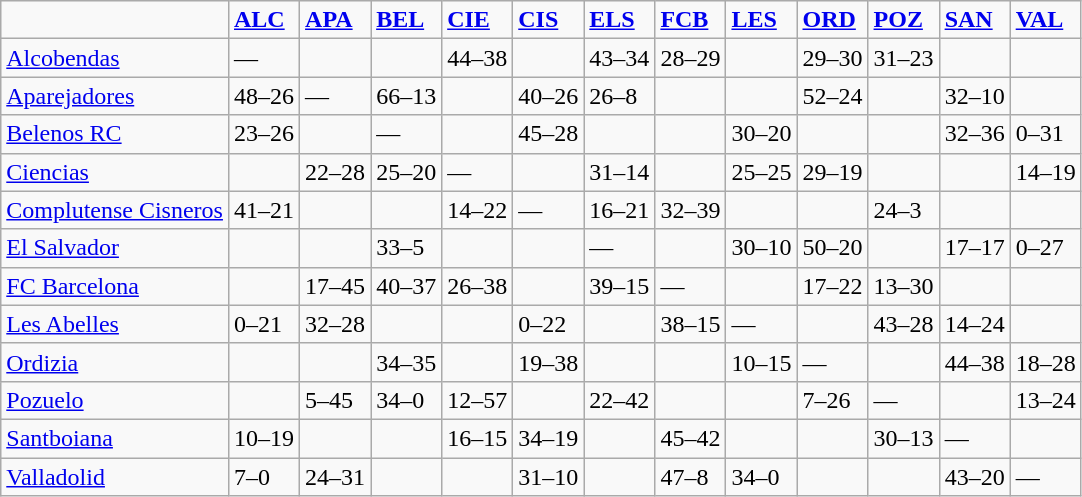<table class="wikitable">
<tr>
<td></td>
<td><a href='#'><strong>ALC</strong></a></td>
<td><a href='#'><strong>APA</strong></a></td>
<td><a href='#'><strong>BEL</strong></a></td>
<td><a href='#'><strong>CIE</strong></a></td>
<td><a href='#'><strong>CIS</strong></a></td>
<td><a href='#'><strong>ELS</strong></a></td>
<td><a href='#'><strong>FCB</strong></a></td>
<td><a href='#'><strong>LES</strong></a></td>
<td><a href='#'><strong>ORD</strong></a></td>
<td><a href='#'><strong>POZ</strong></a></td>
<td><a href='#'><strong>SAN</strong></a></td>
<td><a href='#'><strong>VAL</strong></a></td>
</tr>
<tr>
<td><a href='#'>Alcobendas</a></td>
<td>—</td>
<td></td>
<td></td>
<td>44–38</td>
<td></td>
<td>43–34</td>
<td>28–29</td>
<td></td>
<td>29–30</td>
<td>31–23</td>
<td></td>
<td></td>
</tr>
<tr>
<td><a href='#'>Aparejadores</a></td>
<td>48–26</td>
<td>—</td>
<td>66–13</td>
<td></td>
<td>40–26</td>
<td>26–8</td>
<td></td>
<td></td>
<td>52–24</td>
<td></td>
<td>32–10</td>
<td></td>
</tr>
<tr>
<td><a href='#'>Belenos RC</a></td>
<td>23–26</td>
<td></td>
<td>—</td>
<td></td>
<td>45–28</td>
<td></td>
<td></td>
<td>30–20</td>
<td></td>
<td></td>
<td>32–36</td>
<td>0–31</td>
</tr>
<tr>
<td><a href='#'>Ciencias</a></td>
<td></td>
<td>22–28</td>
<td>25–20</td>
<td>—</td>
<td></td>
<td>31–14</td>
<td></td>
<td>25–25</td>
<td>29–19</td>
<td></td>
<td></td>
<td>14–19</td>
</tr>
<tr>
<td><a href='#'>Complutense Cisneros</a></td>
<td>41–21</td>
<td></td>
<td></td>
<td>14–22</td>
<td>—</td>
<td>16–21</td>
<td>32–39</td>
<td></td>
<td></td>
<td>24–3</td>
<td></td>
<td></td>
</tr>
<tr>
<td><a href='#'>El Salvador</a></td>
<td></td>
<td></td>
<td>33–5</td>
<td></td>
<td></td>
<td>—</td>
<td></td>
<td>30–10</td>
<td>50–20</td>
<td></td>
<td>17–17</td>
<td>0–27</td>
</tr>
<tr>
<td><a href='#'>FC Barcelona</a></td>
<td></td>
<td>17–45</td>
<td>40–37</td>
<td>26–38</td>
<td></td>
<td>39–15</td>
<td>—</td>
<td></td>
<td>17–22</td>
<td>13–30</td>
<td></td>
<td></td>
</tr>
<tr>
<td><a href='#'>Les Abelles</a></td>
<td>0–21</td>
<td>32–28</td>
<td></td>
<td></td>
<td>0–22</td>
<td></td>
<td>38–15</td>
<td>—</td>
<td></td>
<td>43–28</td>
<td>14–24</td>
<td></td>
</tr>
<tr>
<td><a href='#'>Ordizia</a></td>
<td></td>
<td></td>
<td>34–35</td>
<td></td>
<td>19–38</td>
<td></td>
<td></td>
<td>10–15</td>
<td>—</td>
<td></td>
<td>44–38</td>
<td>18–28</td>
</tr>
<tr>
<td><a href='#'>Pozuelo</a></td>
<td></td>
<td>5–45</td>
<td>34–0</td>
<td>12–57</td>
<td></td>
<td>22–42</td>
<td></td>
<td></td>
<td>7–26</td>
<td>—</td>
<td></td>
<td>13–24</td>
</tr>
<tr>
<td><a href='#'>Santboiana</a></td>
<td>10–19</td>
<td></td>
<td></td>
<td>16–15</td>
<td>34–19</td>
<td></td>
<td>45–42</td>
<td></td>
<td></td>
<td>30–13</td>
<td>—</td>
<td></td>
</tr>
<tr>
<td><a href='#'>Valladolid</a></td>
<td>7–0</td>
<td>24–31</td>
<td></td>
<td></td>
<td>31–10</td>
<td></td>
<td>47–8</td>
<td>34–0</td>
<td></td>
<td></td>
<td>43–20</td>
<td>—</td>
</tr>
</table>
